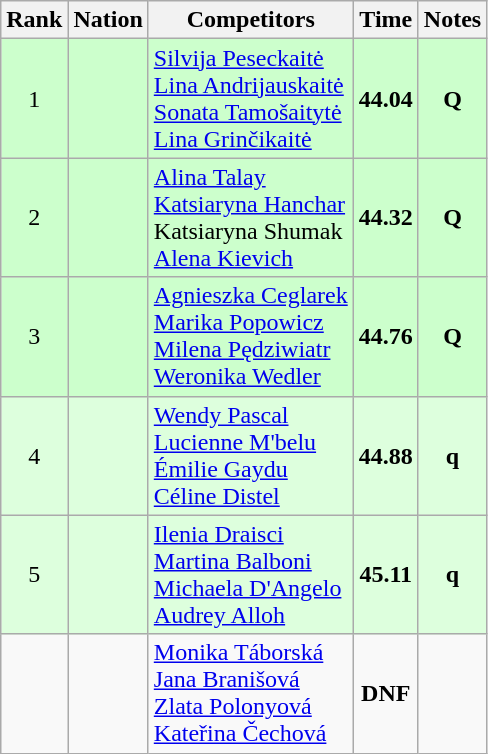<table class="wikitable sortable" style="text-align:center">
<tr>
<th>Rank</th>
<th>Nation</th>
<th>Competitors</th>
<th>Time</th>
<th>Notes</th>
</tr>
<tr bgcolor=ccffcc>
<td>1</td>
<td align=left></td>
<td align=left><a href='#'>Silvija Peseckaitė</a><br><a href='#'>Lina Andrijauskaitė</a><br><a href='#'>Sonata Tamošaitytė</a><br><a href='#'>Lina Grinčikaitė</a></td>
<td><strong>44.04</strong></td>
<td><strong>Q</strong></td>
</tr>
<tr bgcolor=ccffcc>
<td>2</td>
<td align=left></td>
<td align=left><a href='#'>Alina Talay</a><br><a href='#'>Katsiaryna Hanchar</a><br>Katsiaryna Shumak<br><a href='#'>Alena Kievich</a></td>
<td><strong>44.32</strong></td>
<td><strong>Q</strong></td>
</tr>
<tr bgcolor=ccffcc>
<td>3</td>
<td align=left></td>
<td align=left><a href='#'>Agnieszka Ceglarek</a><br><a href='#'>Marika Popowicz</a><br><a href='#'>Milena Pędziwiatr</a><br><a href='#'>Weronika Wedler</a></td>
<td><strong>44.76</strong></td>
<td><strong>Q</strong></td>
</tr>
<tr bgcolor=ddffdd>
<td>4</td>
<td align=left></td>
<td align=left><a href='#'>Wendy Pascal</a><br><a href='#'>Lucienne M'belu</a><br><a href='#'>Émilie Gaydu</a><br><a href='#'>Céline Distel</a></td>
<td><strong>44.88</strong></td>
<td><strong>q</strong></td>
</tr>
<tr bgcolor=ddffdd>
<td>5</td>
<td align=left></td>
<td align=left><a href='#'>Ilenia Draisci</a><br><a href='#'>Martina Balboni</a><br><a href='#'>Michaela D'Angelo</a><br><a href='#'>Audrey Alloh</a></td>
<td><strong>45.11</strong></td>
<td><strong>q</strong></td>
</tr>
<tr>
<td></td>
<td align=left></td>
<td align=left><a href='#'>Monika Táborská</a><br><a href='#'>Jana Branišová</a><br><a href='#'>Zlata Polonyová</a><br><a href='#'>Kateřina Čechová</a></td>
<td><strong>DNF</strong></td>
<td></td>
</tr>
</table>
